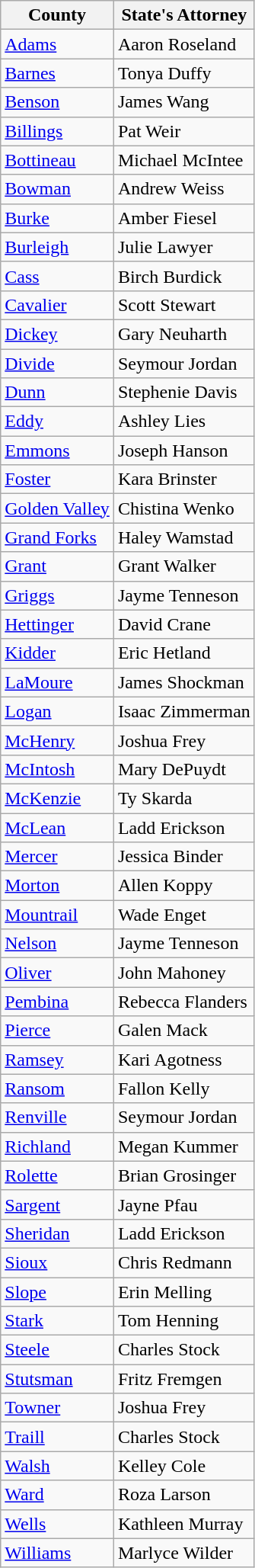<table class="wikitable">
<tr>
<th>County</th>
<th>State's Attorney</th>
</tr>
<tr>
<td><a href='#'>Adams</a></td>
<td>Aaron Roseland</td>
</tr>
<tr>
<td><a href='#'>Barnes</a></td>
<td>Tonya Duffy</td>
</tr>
<tr>
<td><a href='#'>Benson</a></td>
<td>James Wang</td>
</tr>
<tr>
<td><a href='#'>Billings</a></td>
<td>Pat Weir</td>
</tr>
<tr>
<td><a href='#'>Bottineau</a></td>
<td>Michael McIntee</td>
</tr>
<tr>
<td><a href='#'>Bowman</a></td>
<td>Andrew Weiss</td>
</tr>
<tr>
<td><a href='#'>Burke</a></td>
<td>Amber Fiesel</td>
</tr>
<tr>
<td><a href='#'>Burleigh</a></td>
<td>Julie Lawyer</td>
</tr>
<tr>
<td><a href='#'>Cass</a></td>
<td>Birch Burdick</td>
</tr>
<tr>
<td><a href='#'>Cavalier</a></td>
<td>Scott Stewart</td>
</tr>
<tr>
<td><a href='#'>Dickey</a></td>
<td>Gary Neuharth</td>
</tr>
<tr>
<td><a href='#'>Divide</a></td>
<td>Seymour Jordan</td>
</tr>
<tr>
<td><a href='#'>Dunn</a></td>
<td>Stephenie Davis</td>
</tr>
<tr>
<td><a href='#'>Eddy</a></td>
<td>Ashley Lies</td>
</tr>
<tr>
<td><a href='#'>Emmons</a></td>
<td>Joseph Hanson</td>
</tr>
<tr>
<td><a href='#'>Foster</a></td>
<td>Kara Brinster</td>
</tr>
<tr>
<td><a href='#'>Golden Valley</a></td>
<td>Chistina Wenko</td>
</tr>
<tr>
<td><a href='#'>Grand Forks</a></td>
<td>Haley Wamstad</td>
</tr>
<tr>
<td><a href='#'>Grant</a></td>
<td>Grant Walker</td>
</tr>
<tr>
<td><a href='#'>Griggs</a></td>
<td>Jayme Tenneson</td>
</tr>
<tr>
<td><a href='#'>Hettinger</a></td>
<td>David Crane</td>
</tr>
<tr>
<td><a href='#'>Kidder</a></td>
<td>Eric Hetland</td>
</tr>
<tr>
<td><a href='#'>LaMoure</a></td>
<td>James Shockman</td>
</tr>
<tr>
<td><a href='#'>Logan</a></td>
<td>Isaac Zimmerman</td>
</tr>
<tr>
<td><a href='#'>McHenry</a></td>
<td>Joshua Frey</td>
</tr>
<tr>
<td><a href='#'>McIntosh</a></td>
<td>Mary DePuydt</td>
</tr>
<tr>
<td><a href='#'>McKenzie</a></td>
<td>Ty Skarda</td>
</tr>
<tr>
<td><a href='#'>McLean</a></td>
<td>Ladd Erickson</td>
</tr>
<tr>
<td><a href='#'>Mercer</a></td>
<td>Jessica Binder</td>
</tr>
<tr>
<td><a href='#'>Morton</a></td>
<td>Allen Koppy</td>
</tr>
<tr>
<td><a href='#'>Mountrail</a></td>
<td>Wade Enget</td>
</tr>
<tr>
<td><a href='#'>Nelson</a></td>
<td>Jayme Tenneson</td>
</tr>
<tr>
<td><a href='#'>Oliver</a></td>
<td>John Mahoney</td>
</tr>
<tr>
<td><a href='#'>Pembina</a></td>
<td>Rebecca Flanders</td>
</tr>
<tr>
<td><a href='#'>Pierce</a></td>
<td>Galen Mack</td>
</tr>
<tr>
<td><a href='#'>Ramsey</a></td>
<td>Kari Agotness</td>
</tr>
<tr>
<td><a href='#'>Ransom</a></td>
<td>Fallon Kelly</td>
</tr>
<tr>
<td><a href='#'>Renville</a></td>
<td>Seymour Jordan</td>
</tr>
<tr>
<td><a href='#'>Richland</a></td>
<td>Megan Kummer</td>
</tr>
<tr>
<td><a href='#'>Rolette</a></td>
<td>Brian Grosinger</td>
</tr>
<tr>
<td><a href='#'>Sargent</a></td>
<td>Jayne Pfau</td>
</tr>
<tr>
<td><a href='#'>Sheridan</a></td>
<td>Ladd Erickson</td>
</tr>
<tr>
<td><a href='#'>Sioux</a></td>
<td>Chris Redmann</td>
</tr>
<tr>
<td><a href='#'>Slope</a></td>
<td>Erin Melling</td>
</tr>
<tr>
<td><a href='#'>Stark</a></td>
<td>Tom Henning</td>
</tr>
<tr>
<td><a href='#'>Steele</a></td>
<td>Charles Stock</td>
</tr>
<tr>
<td><a href='#'>Stutsman</a></td>
<td>Fritz Fremgen</td>
</tr>
<tr>
<td><a href='#'>Towner</a></td>
<td>Joshua Frey</td>
</tr>
<tr>
<td><a href='#'>Traill</a></td>
<td>Charles Stock</td>
</tr>
<tr>
<td><a href='#'>Walsh</a></td>
<td>Kelley Cole</td>
</tr>
<tr>
<td><a href='#'>Ward</a></td>
<td>Roza Larson</td>
</tr>
<tr>
<td><a href='#'>Wells</a></td>
<td>Kathleen Murray</td>
</tr>
<tr>
<td><a href='#'>Williams</a></td>
<td>Marlyce Wilder</td>
</tr>
</table>
